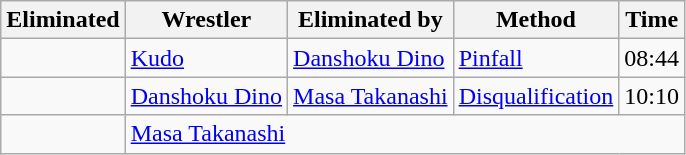<table class="wikitable sortable">
<tr>
<th>Eliminated</th>
<th>Wrestler</th>
<th>Eliminated by</th>
<th>Method</th>
<th>Time</th>
</tr>
<tr>
<td></td>
<td><a href='#'>Kudo</a></td>
<td><a href='#'>Danshoku Dino</a></td>
<td><a href='#'>Pinfall</a></td>
<td>08:44</td>
</tr>
<tr>
<td></td>
<td><a href='#'>Danshoku Dino</a></td>
<td><a href='#'>Masa Takanashi</a></td>
<td><a href='#'>Disqualification</a></td>
<td>10:10</td>
</tr>
<tr>
<td></td>
<td colspan="4"><a href='#'>Masa Takanashi</a></td>
</tr>
</table>
